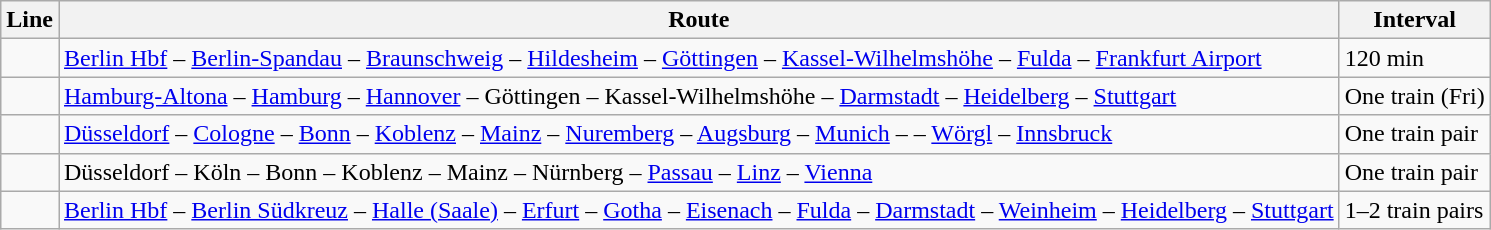<table class="wikitable">
<tr>
<th>Line</th>
<th>Route</th>
<th>Interval</th>
</tr>
<tr>
<td></td>
<td> <a href='#'>Berlin Hbf</a> – <a href='#'>Berlin-Spandau</a> – <a href='#'>Braunschweig</a> – <a href='#'>Hildesheim</a> – <a href='#'>Göttingen</a> – <a href='#'>Kassel-Wilhelmshöhe</a> – <a href='#'>Fulda</a> –  <a href='#'>Frankfurt Airport</a></td>
<td>120 min</td>
</tr>
<tr>
<td></td>
<td><a href='#'>Hamburg-Altona</a> – <a href='#'>Hamburg</a> – <a href='#'>Hannover</a> – Göttingen – Kassel-Wilhelmshöhe –  <a href='#'>Darmstadt</a> – <a href='#'>Heidelberg</a> – <a href='#'>Stuttgart</a></td>
<td>One train (Fri)</td>
</tr>
<tr>
<td></td>
<td><a href='#'>Düsseldorf</a> – <a href='#'>Cologne</a> – <a href='#'>Bonn</a> – <a href='#'>Koblenz</a> – <a href='#'>Mainz</a> –   <a href='#'>Nuremberg</a> – <a href='#'>Augsburg</a> – <a href='#'>Munich</a> –  – <a href='#'>Wörgl</a> – <a href='#'>Innsbruck</a></td>
<td>One train pair</td>
</tr>
<tr>
<td></td>
<td>Düsseldorf – Köln – Bonn – Koblenz – Mainz –   Nürnberg –  <a href='#'>Passau</a> – <a href='#'>Linz</a> –   <a href='#'>Vienna</a></td>
<td>One train pair</td>
</tr>
<tr>
<td></td>
<td><a href='#'>Berlin Hbf</a> – <a href='#'>Berlin Südkreuz</a> – <a href='#'>Halle (Saale)</a> – <a href='#'>Erfurt</a> – <a href='#'>Gotha</a> – <a href='#'>Eisenach</a> – <a href='#'>Fulda</a> –  <a href='#'>Darmstadt</a> – <a href='#'>Weinheim</a> – <a href='#'>Heidelberg</a> – <a href='#'>Stuttgart</a></td>
<td>1–2 train pairs</td>
</tr>
</table>
